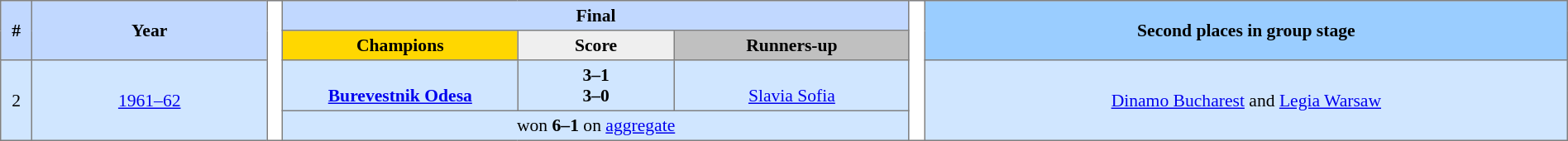<table border=1 style="border-collapse:collapse; font-size:90%; text-align:center;" cellpadding=3 cellspacing=0 width=100%>
<tr bgcolor=#C1D8FF>
<th rowspan=2 width=2%>#</th>
<th colspan="2" rowspan="2" width="15%">Year</th>
<th width=1% rowspan=4 bgcolor=ffffff></th>
<th colspan=3>Final</th>
<th width=1% rowspan=4 bgcolor=ffffff></th>
<th colspan="3" rowspan="2" bgcolor="9acdff">Second places in group stage</th>
</tr>
<tr bgcolor=#EFEFEF>
<th width=15% bgcolor=gold>Champions</th>
<th width=10%>Score</th>
<th width=15% bgcolor=silver>Runners-up</th>
</tr>
<tr style="background:#D0E6FF;">
<td rowspan="2">2</td>
<td colspan="2" rowspan="2"><a href='#'>1961–62</a></td>
<td><strong> <br> <a href='#'>Burevestnik Odesa</a></strong></td>
<td><strong>3–1</strong><br><strong>3–0</strong></td>
<td> <br> <a href='#'>Slavia Sofia</a></td>
<td colspan="3" rowspan="2"> <a href='#'>Dinamo Bucharest</a> and  <a href='#'>Legia Warsaw</a></td>
</tr>
<tr style="background:#D0E6FF;">
<td colspan=3>won <strong>6–1</strong> on <a href='#'>aggregate</a></td>
</tr>
</table>
